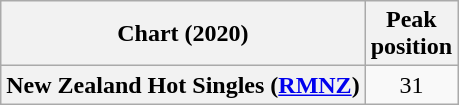<table class="wikitable sortable plainrowheaders" style="text-align:center;">
<tr>
<th>Chart (2020)</th>
<th>Peak<br>position</th>
</tr>
<tr>
<th scope="row">New Zealand Hot Singles (<a href='#'>RMNZ</a>)</th>
<td>31</td>
</tr>
</table>
